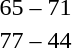<table style="text-align:center;">
<tr>
<th width=200></th>
<th width=100></th>
<th width=200></th>
<th></th>
</tr>
<tr>
<td align=right></td>
<td>65 – 71</td>
<td align=left><strong></strong></td>
</tr>
<tr>
<td align=right><strong></strong></td>
<td>77 – 44</td>
<td align=left></td>
</tr>
</table>
